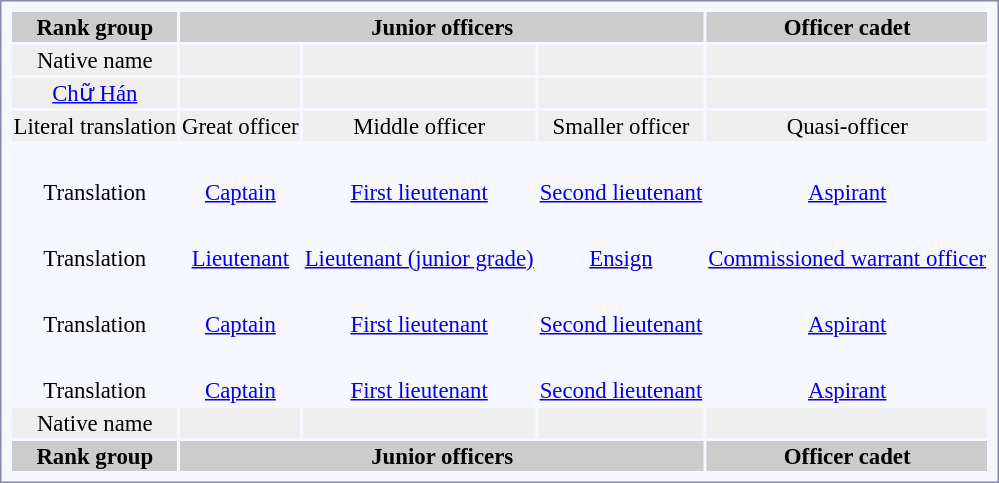<table style="border:1px solid #8888aa; background-color:#f7f8ff; padding:5px; font-size:95%; margin: 0px 12px 12px 0px; text-align:center;">
<tr style="background-color:#CCCCCC; text-align:center;">
<th>Rank group</th>
<th colspan=3>Junior officers</th>
<th>Officer cadet</th>
</tr>
<tr style="text-align:center; background:#efefef;">
<td>Native name</td>
<td></td>
<td></td>
<td></td>
<td></td>
</tr>
<tr style="text-align:center; background:#efefef;">
<td><a href='#'>Chữ Hán</a></td>
<td></td>
<td></td>
<td></td>
<td></td>
</tr>
<tr style="text-align:center; background:#efefef;">
<td>Literal translation</td>
<td>Great officer</td>
<td>Middle officer</td>
<td>Smaller officer</td>
<td>Quasi-officer</td>
</tr>
<tr>
<td><strong></strong><br></td>
<td></td>
<td></td>
<td></td>
<td></td>
</tr>
<tr>
<td>Translation</td>
<td><a href='#'>Captain</a></td>
<td><a href='#'>First lieutenant</a></td>
<td><a href='#'>Second lieutenant</a></td>
<td><a href='#'>Aspirant</a></td>
</tr>
<tr>
<td><strong></strong><br></td>
<td></td>
<td></td>
<td></td>
<td></td>
</tr>
<tr>
<td>Translation</td>
<td><a href='#'>Lieutenant</a></td>
<td><a href='#'>Lieutenant (junior grade)</a></td>
<td><a href='#'>Ensign</a></td>
<td><a href='#'>Commissioned warrant officer</a></td>
</tr>
<tr>
<td><strong></strong><br></td>
<td></td>
<td></td>
<td></td>
<td></td>
</tr>
<tr>
<td>Translation</td>
<td><a href='#'>Captain</a></td>
<td><a href='#'>First lieutenant</a></td>
<td><a href='#'>Second lieutenant</a></td>
<td><a href='#'>Aspirant</a></td>
</tr>
<tr>
<td><strong></strong><br></td>
<td></td>
<td></td>
<td></td>
<td></td>
</tr>
<tr>
<td>Translation</td>
<td><a href='#'>Captain</a></td>
<td><a href='#'>First lieutenant</a></td>
<td><a href='#'>Second lieutenant</a></td>
<td><a href='#'>Aspirant</a></td>
</tr>
<tr style="background:#efefef;">
<td>Native name</td>
<td></td>
<td></td>
<td></td>
<td></td>
</tr>
<tr style="background-color:#CCCCCC; text-align:center;">
<th>Rank group</th>
<th colspan=3>Junior officers</th>
<th>Officer cadet</th>
</tr>
</table>
